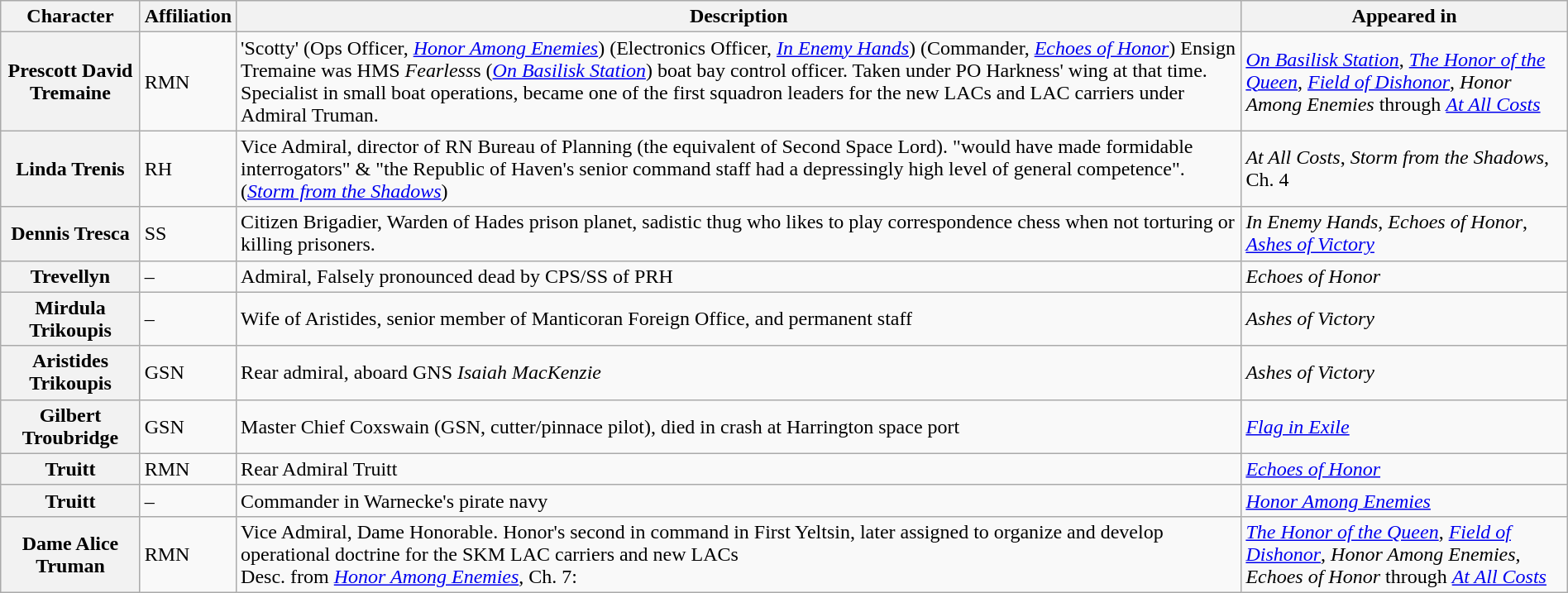<table class="wikitable" style="width: 100%">
<tr>
<th>Character</th>
<th>Affiliation</th>
<th>Description</th>
<th>Appeared in</th>
</tr>
<tr>
<th>Prescott David Tremaine</th>
<td>RMN</td>
<td>'Scotty' (Ops Officer, <em><a href='#'>Honor Among Enemies</a></em>) (Electronics Officer, <em><a href='#'>In Enemy Hands</a></em>) (Commander, <em><a href='#'>Echoes of Honor</a></em>) Ensign Tremaine was HMS <em>Fearless</em>s (<em><a href='#'>On Basilisk Station</a></em>) boat bay control officer. Taken under PO Harkness' wing at that time. Specialist in small boat operations, became one of the first squadron leaders for the new LACs and LAC carriers under Admiral Truman.</td>
<td><em><a href='#'>On Basilisk Station</a></em>, <em><a href='#'>The Honor of the Queen</a></em>, <em><a href='#'>Field of Dishonor</a></em>, <em>Honor Among Enemies</em> through <em><a href='#'>At All Costs</a></em></td>
</tr>
<tr>
<th>Linda Trenis</th>
<td>RH</td>
<td>Vice Admiral, director of RN Bureau of Planning (the equivalent of Second Space Lord). "would have made formidable interrogators" & "the Republic of Haven's senior command staff had a depressingly high level of general competence". (<em><a href='#'>Storm from the Shadows</a></em>)</td>
<td><em>At All Costs</em>, <em>Storm from the Shadows</em>, Ch. 4</td>
</tr>
<tr>
<th>Dennis Tresca</th>
<td>SS</td>
<td>Citizen Brigadier, Warden of Hades prison planet, sadistic thug who likes to play correspondence chess when not torturing or killing prisoners.</td>
<td><em>In Enemy Hands</em>, <em>Echoes of Honor</em>, <em><a href='#'>Ashes of Victory</a></em></td>
</tr>
<tr>
<th>Trevellyn</th>
<td>–</td>
<td>Admiral, Falsely pronounced dead by CPS/SS of PRH</td>
<td><em>Echoes of Honor</em></td>
</tr>
<tr>
<th>Mirdula Trikoupis</th>
<td>–</td>
<td>Wife of Aristides, senior member of Manticoran Foreign Office, and permanent staff</td>
<td><em>Ashes of Victory</em></td>
</tr>
<tr>
<th>Aristides Trikoupis</th>
<td>GSN</td>
<td>Rear admiral, aboard GNS <em>Isaiah MacKenzie</em></td>
<td><em>Ashes of Victory</em></td>
</tr>
<tr>
<th>Gilbert Troubridge</th>
<td>GSN</td>
<td>Master Chief Coxswain (GSN, cutter/pinnace pilot), died in crash at Harrington space port</td>
<td><em><a href='#'>Flag in Exile</a></em></td>
</tr>
<tr>
<th>Truitt</th>
<td>RMN</td>
<td>Rear Admiral Truitt</td>
<td><em><a href='#'>Echoes of Honor</a></em></td>
</tr>
<tr>
<th>Truitt</th>
<td>–</td>
<td>Commander in Warnecke's pirate navy</td>
<td><em><a href='#'>Honor Among Enemies</a></em></td>
</tr>
<tr>
<th>Dame Alice Truman</th>
<td>RMN</td>
<td>Vice Admiral, Dame Honorable. Honor's second in command in First Yeltsin, later assigned to organize and develop operational doctrine for the SKM LAC carriers and new LACs<br>Desc. from <em><a href='#'>Honor Among Enemies</a></em>, Ch. 7: </td>
<td><em><a href='#'>The Honor of the Queen</a></em>, <em><a href='#'>Field of Dishonor</a></em>, <em>Honor Among Enemies</em>, <em>Echoes of Honor</em> through <em><a href='#'>At All Costs</a></em></td>
</tr>
</table>
